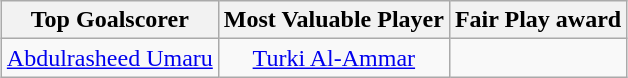<table class="wikitable" style="text-align: center; margin: 0 auto;">
<tr>
<th>Top Goalscorer</th>
<th>Most Valuable Player</th>
<th>Fair Play award</th>
</tr>
<tr>
<td> <a href='#'>Abdulrasheed Umaru</a></td>
<td> <a href='#'>Turki Al-Ammar</a></td>
<td></td>
</tr>
</table>
